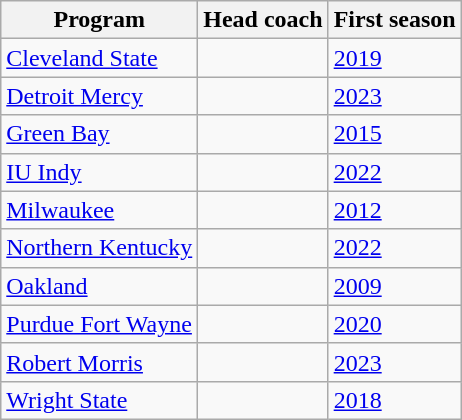<table class="wikitable sortable">
<tr>
<th>Program</th>
<th>Head coach</th>
<th>First season</th>
</tr>
<tr>
<td><a href='#'>Cleveland State</a></td>
<td></td>
<td><a href='#'>2019</a></td>
</tr>
<tr>
<td><a href='#'>Detroit Mercy</a></td>
<td></td>
<td><a href='#'>2023</a></td>
</tr>
<tr>
<td><a href='#'>Green Bay</a></td>
<td></td>
<td><a href='#'>2015</a></td>
</tr>
<tr>
<td><a href='#'>IU Indy</a></td>
<td></td>
<td><a href='#'>2022</a></td>
</tr>
<tr>
<td><a href='#'>Milwaukee</a></td>
<td></td>
<td><a href='#'>2012</a></td>
</tr>
<tr>
<td><a href='#'>Northern Kentucky</a></td>
<td></td>
<td><a href='#'>2022</a></td>
</tr>
<tr>
<td><a href='#'>Oakland</a></td>
<td></td>
<td><a href='#'>2009</a></td>
</tr>
<tr>
<td><a href='#'>Purdue Fort Wayne</a></td>
<td></td>
<td><a href='#'>2020</a></td>
</tr>
<tr>
<td><a href='#'>Robert Morris</a></td>
<td></td>
<td><a href='#'>2023</a></td>
</tr>
<tr>
<td><a href='#'>Wright State</a></td>
<td></td>
<td><a href='#'>2018</a></td>
</tr>
</table>
